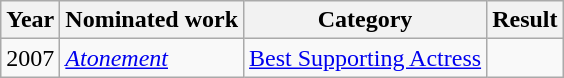<table class="wikitable">
<tr>
<th>Year</th>
<th>Nominated work</th>
<th>Category</th>
<th>Result</th>
</tr>
<tr>
<td>2007</td>
<td><em><a href='#'>Atonement</a></em></td>
<td><a href='#'>Best Supporting Actress</a></td>
<td></td>
</tr>
</table>
